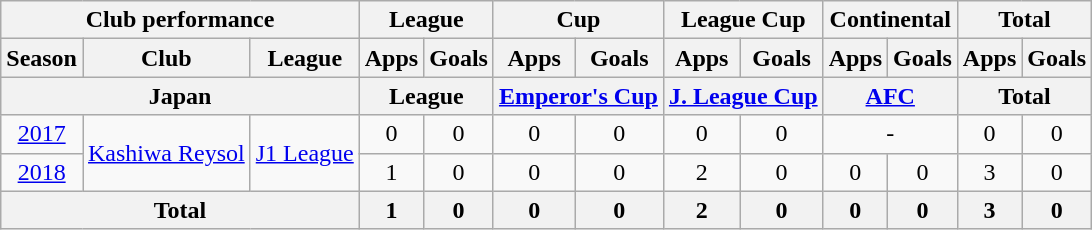<table class="wikitable" style="text-align:center;">
<tr>
<th colspan=3>Club performance</th>
<th colspan=2>League</th>
<th colspan=2>Cup</th>
<th colspan=2>League Cup</th>
<th colspan=2>Continental</th>
<th colspan=2>Total</th>
</tr>
<tr>
<th>Season</th>
<th>Club</th>
<th>League</th>
<th>Apps</th>
<th>Goals</th>
<th>Apps</th>
<th>Goals</th>
<th>Apps</th>
<th>Goals</th>
<th>Apps</th>
<th>Goals</th>
<th>Apps</th>
<th>Goals</th>
</tr>
<tr>
<th colspan=3>Japan</th>
<th colspan=2>League</th>
<th colspan=2><a href='#'>Emperor's Cup</a></th>
<th colspan=2><a href='#'>J. League Cup</a></th>
<th colspan=2><a href='#'>AFC</a></th>
<th colspan=2>Total</th>
</tr>
<tr>
<td><a href='#'>2017</a></td>
<td rowspan="2"><a href='#'>Kashiwa Reysol</a></td>
<td rowspan="2"><a href='#'>J1 League</a></td>
<td>0</td>
<td>0</td>
<td>0</td>
<td>0</td>
<td>0</td>
<td>0</td>
<td colspan=2>-</td>
<td>0</td>
<td>0</td>
</tr>
<tr>
<td><a href='#'>2018</a></td>
<td>1</td>
<td>0</td>
<td>0</td>
<td>0</td>
<td>2</td>
<td>0</td>
<td>0</td>
<td>0</td>
<td>3</td>
<td>0</td>
</tr>
<tr>
<th colspan=3>Total</th>
<th>1</th>
<th>0</th>
<th>0</th>
<th>0</th>
<th>2</th>
<th>0</th>
<th>0</th>
<th>0</th>
<th>3</th>
<th>0</th>
</tr>
</table>
